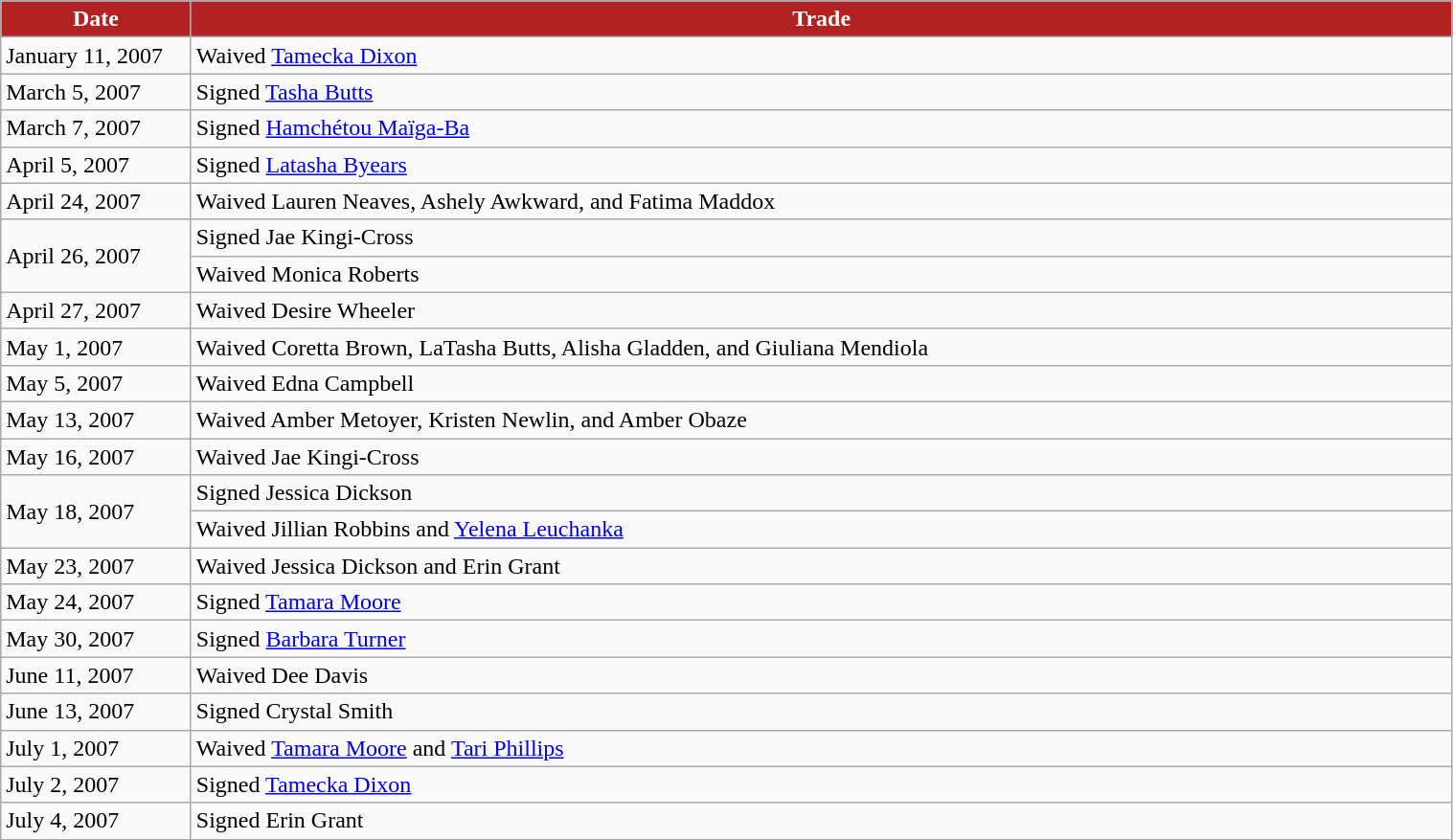<table class="wikitable" style="width:80%">
<tr>
<th style="background:#B22222; color:white;" width=125">Date</th>
<th style="background:#B22222; color:white;" colspan="2">Trade</th>
</tr>
<tr>
<td>January 11, 2007</td>
<td>Waived <a href='#'>Tamecka Dixon</a></td>
</tr>
<tr>
<td>March 5, 2007</td>
<td>Signed <a href='#'>Tasha Butts</a></td>
</tr>
<tr>
<td>March 7, 2007</td>
<td>Signed <a href='#'>Hamchétou Maïga-Ba</a></td>
</tr>
<tr>
<td>April 5, 2007</td>
<td>Signed <a href='#'>Latasha Byears</a></td>
</tr>
<tr>
<td>April 24, 2007</td>
<td>Waived Lauren Neaves, Ashely Awkward, and Fatima Maddox</td>
</tr>
<tr>
<td rowspan=2>April 26, 2007</td>
<td>Signed Jae Kingi-Cross</td>
</tr>
<tr>
<td>Waived Monica Roberts</td>
</tr>
<tr>
<td>April 27, 2007</td>
<td>Waived Desire Wheeler</td>
</tr>
<tr>
<td>May 1, 2007</td>
<td>Waived Coretta Brown, LaTasha Butts, Alisha Gladden, and Giuliana Mendiola</td>
</tr>
<tr>
<td>May 5, 2007</td>
<td>Waived Edna Campbell</td>
</tr>
<tr>
<td>May 13, 2007</td>
<td>Waived Amber Metoyer, Kristen Newlin, and Amber Obaze</td>
</tr>
<tr>
<td>May 16, 2007</td>
<td>Waived Jae Kingi-Cross</td>
</tr>
<tr>
<td rowspan=2>May 18, 2007</td>
<td>Signed Jessica Dickson</td>
</tr>
<tr>
<td>Waived Jillian Robbins and <a href='#'>Yelena Leuchanka</a></td>
</tr>
<tr>
<td>May 23, 2007</td>
<td>Waived Jessica Dickson and Erin Grant</td>
</tr>
<tr>
<td>May 24, 2007</td>
<td>Signed <a href='#'>Tamara Moore</a></td>
</tr>
<tr>
<td>May 30, 2007</td>
<td>Signed <a href='#'>Barbara Turner</a></td>
</tr>
<tr>
<td>June 11, 2007</td>
<td>Waived Dee Davis</td>
</tr>
<tr>
<td>June 13, 2007</td>
<td>Signed Crystal Smith</td>
</tr>
<tr>
<td>July 1, 2007</td>
<td>Waived <a href='#'>Tamara Moore</a> and <a href='#'>Tari Phillips</a></td>
</tr>
<tr>
<td>July 2, 2007</td>
<td>Signed <a href='#'>Tamecka Dixon</a></td>
</tr>
<tr>
<td>July 4, 2007</td>
<td>Signed Erin Grant</td>
</tr>
</table>
